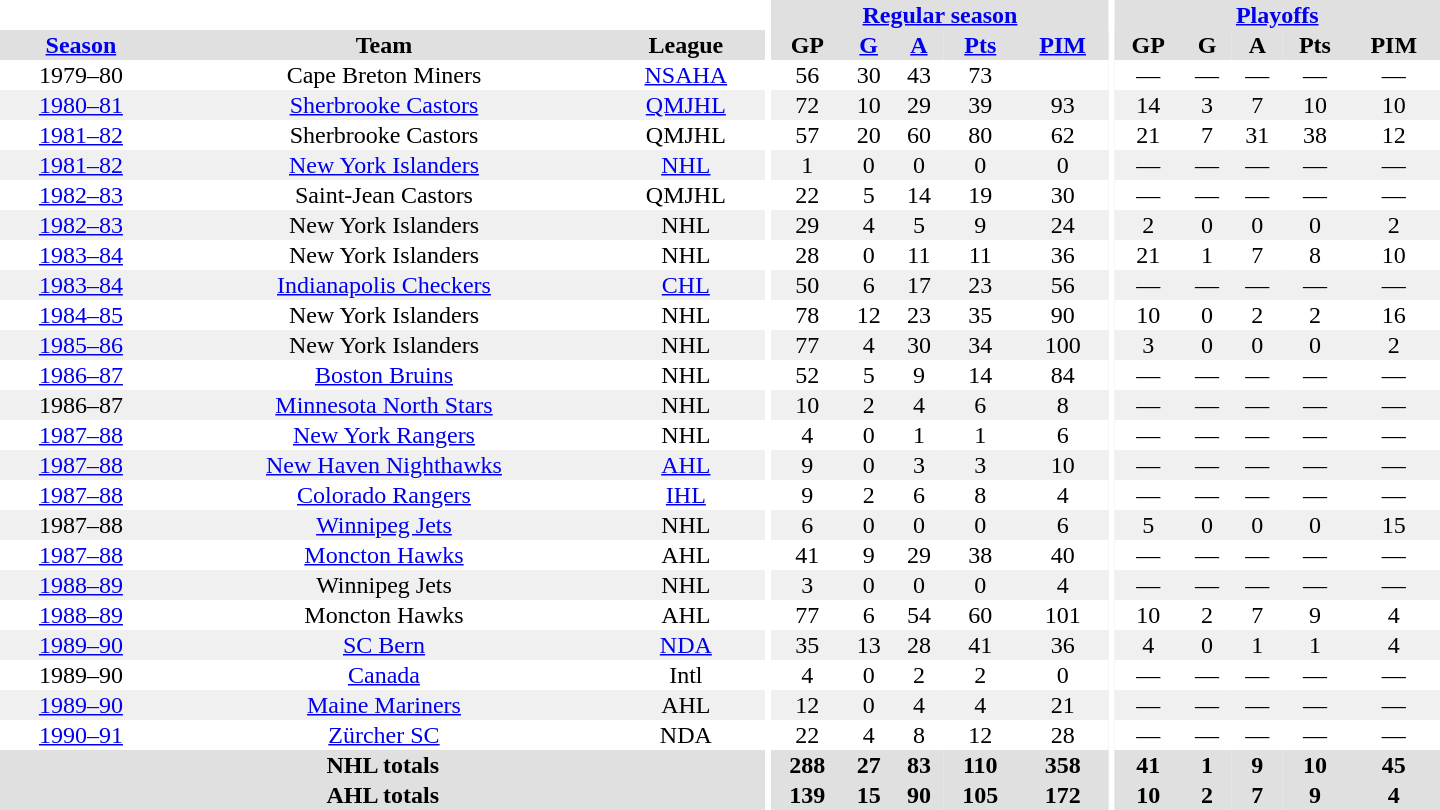<table border="0" cellpadding="1" cellspacing="0" style="text-align:center; width:60em">
<tr bgcolor="#e0e0e0">
<th colspan="3" bgcolor="#ffffff"></th>
<th rowspan="100" bgcolor="#ffffff"></th>
<th colspan="5"><a href='#'>Regular season</a></th>
<th rowspan="100" bgcolor="#ffffff"></th>
<th colspan="5"><a href='#'>Playoffs</a></th>
</tr>
<tr bgcolor="#e0e0e0">
<th><a href='#'>Season</a></th>
<th>Team</th>
<th>League</th>
<th>GP</th>
<th><a href='#'>G</a></th>
<th><a href='#'>A</a></th>
<th><a href='#'>Pts</a></th>
<th><a href='#'>PIM</a></th>
<th>GP</th>
<th>G</th>
<th>A</th>
<th>Pts</th>
<th>PIM</th>
</tr>
<tr>
<td>1979–80</td>
<td>Cape Breton Miners</td>
<td><a href='#'>NSAHA</a></td>
<td>56</td>
<td>30</td>
<td>43</td>
<td>73</td>
<td></td>
<td>—</td>
<td>—</td>
<td>—</td>
<td>—</td>
<td>—</td>
</tr>
<tr bgcolor="#f0f0f0">
<td><a href='#'>1980–81</a></td>
<td><a href='#'>Sherbrooke Castors</a></td>
<td><a href='#'>QMJHL</a></td>
<td>72</td>
<td>10</td>
<td>29</td>
<td>39</td>
<td>93</td>
<td>14</td>
<td>3</td>
<td>7</td>
<td>10</td>
<td>10</td>
</tr>
<tr>
<td><a href='#'>1981–82</a></td>
<td>Sherbrooke Castors</td>
<td>QMJHL</td>
<td>57</td>
<td>20</td>
<td>60</td>
<td>80</td>
<td>62</td>
<td>21</td>
<td>7</td>
<td>31</td>
<td>38</td>
<td>12</td>
</tr>
<tr bgcolor="#f0f0f0">
<td><a href='#'>1981–82</a></td>
<td><a href='#'>New York Islanders</a></td>
<td><a href='#'>NHL</a></td>
<td>1</td>
<td>0</td>
<td>0</td>
<td>0</td>
<td>0</td>
<td>—</td>
<td>—</td>
<td>—</td>
<td>—</td>
<td>—</td>
</tr>
<tr>
<td><a href='#'>1982–83</a></td>
<td>Saint-Jean Castors</td>
<td>QMJHL</td>
<td>22</td>
<td>5</td>
<td>14</td>
<td>19</td>
<td>30</td>
<td>—</td>
<td>—</td>
<td>—</td>
<td>—</td>
<td>—</td>
</tr>
<tr bgcolor="#f0f0f0">
<td><a href='#'>1982–83</a></td>
<td>New York Islanders</td>
<td>NHL</td>
<td>29</td>
<td>4</td>
<td>5</td>
<td>9</td>
<td>24</td>
<td>2</td>
<td>0</td>
<td>0</td>
<td>0</td>
<td>2</td>
</tr>
<tr>
<td><a href='#'>1983–84</a></td>
<td>New York Islanders</td>
<td>NHL</td>
<td>28</td>
<td>0</td>
<td>11</td>
<td>11</td>
<td>36</td>
<td>21</td>
<td>1</td>
<td>7</td>
<td>8</td>
<td>10</td>
</tr>
<tr bgcolor="#f0f0f0">
<td><a href='#'>1983–84</a></td>
<td><a href='#'>Indianapolis Checkers</a></td>
<td><a href='#'>CHL</a></td>
<td>50</td>
<td>6</td>
<td>17</td>
<td>23</td>
<td>56</td>
<td>—</td>
<td>—</td>
<td>—</td>
<td>—</td>
<td>—</td>
</tr>
<tr>
<td><a href='#'>1984–85</a></td>
<td>New York Islanders</td>
<td>NHL</td>
<td>78</td>
<td>12</td>
<td>23</td>
<td>35</td>
<td>90</td>
<td>10</td>
<td>0</td>
<td>2</td>
<td>2</td>
<td>16</td>
</tr>
<tr bgcolor="#f0f0f0">
<td><a href='#'>1985–86</a></td>
<td>New York Islanders</td>
<td>NHL</td>
<td>77</td>
<td>4</td>
<td>30</td>
<td>34</td>
<td>100</td>
<td>3</td>
<td>0</td>
<td>0</td>
<td>0</td>
<td>2</td>
</tr>
<tr>
<td><a href='#'>1986–87</a></td>
<td><a href='#'>Boston Bruins</a></td>
<td>NHL</td>
<td>52</td>
<td>5</td>
<td>9</td>
<td>14</td>
<td>84</td>
<td>—</td>
<td>—</td>
<td>—</td>
<td>—</td>
<td>—</td>
</tr>
<tr bgcolor="#f0f0f0">
<td>1986–87</td>
<td><a href='#'>Minnesota North Stars</a></td>
<td>NHL</td>
<td>10</td>
<td>2</td>
<td>4</td>
<td>6</td>
<td>8</td>
<td>—</td>
<td>—</td>
<td>—</td>
<td>—</td>
<td>—</td>
</tr>
<tr>
<td><a href='#'>1987–88</a></td>
<td><a href='#'>New York Rangers</a></td>
<td>NHL</td>
<td>4</td>
<td>0</td>
<td>1</td>
<td>1</td>
<td>6</td>
<td>—</td>
<td>—</td>
<td>—</td>
<td>—</td>
<td>—</td>
</tr>
<tr bgcolor="#f0f0f0">
<td><a href='#'>1987–88</a></td>
<td><a href='#'>New Haven Nighthawks</a></td>
<td><a href='#'>AHL</a></td>
<td>9</td>
<td>0</td>
<td>3</td>
<td>3</td>
<td>10</td>
<td>—</td>
<td>—</td>
<td>—</td>
<td>—</td>
<td>—</td>
</tr>
<tr>
<td><a href='#'>1987–88</a></td>
<td><a href='#'>Colorado Rangers</a></td>
<td><a href='#'>IHL</a></td>
<td>9</td>
<td>2</td>
<td>6</td>
<td>8</td>
<td>4</td>
<td>—</td>
<td>—</td>
<td>—</td>
<td>—</td>
<td>—</td>
</tr>
<tr bgcolor="#f0f0f0">
<td>1987–88</td>
<td><a href='#'>Winnipeg Jets</a></td>
<td>NHL</td>
<td>6</td>
<td>0</td>
<td>0</td>
<td>0</td>
<td>6</td>
<td>5</td>
<td>0</td>
<td>0</td>
<td>0</td>
<td>15</td>
</tr>
<tr>
<td><a href='#'>1987–88</a></td>
<td><a href='#'>Moncton Hawks</a></td>
<td>AHL</td>
<td>41</td>
<td>9</td>
<td>29</td>
<td>38</td>
<td>40</td>
<td>—</td>
<td>—</td>
<td>—</td>
<td>—</td>
<td>—</td>
</tr>
<tr bgcolor="#f0f0f0">
<td><a href='#'>1988–89</a></td>
<td>Winnipeg Jets</td>
<td>NHL</td>
<td>3</td>
<td>0</td>
<td>0</td>
<td>0</td>
<td>4</td>
<td>—</td>
<td>—</td>
<td>—</td>
<td>—</td>
<td>—</td>
</tr>
<tr>
<td><a href='#'>1988–89</a></td>
<td>Moncton Hawks</td>
<td>AHL</td>
<td>77</td>
<td>6</td>
<td>54</td>
<td>60</td>
<td>101</td>
<td>10</td>
<td>2</td>
<td>7</td>
<td>9</td>
<td>4</td>
</tr>
<tr bgcolor="#f0f0f0">
<td><a href='#'>1989–90</a></td>
<td><a href='#'>SC Bern</a></td>
<td><a href='#'>NDA</a></td>
<td>35</td>
<td>13</td>
<td>28</td>
<td>41</td>
<td>36</td>
<td>4</td>
<td>0</td>
<td>1</td>
<td>1</td>
<td>4</td>
</tr>
<tr>
<td>1989–90</td>
<td><a href='#'>Canada</a></td>
<td>Intl</td>
<td>4</td>
<td>0</td>
<td>2</td>
<td>2</td>
<td>0</td>
<td>—</td>
<td>—</td>
<td>—</td>
<td>—</td>
<td>—</td>
</tr>
<tr bgcolor="#f0f0f0">
<td><a href='#'>1989–90</a></td>
<td><a href='#'>Maine Mariners</a></td>
<td>AHL</td>
<td>12</td>
<td>0</td>
<td>4</td>
<td>4</td>
<td>21</td>
<td>—</td>
<td>—</td>
<td>—</td>
<td>—</td>
<td>—</td>
</tr>
<tr>
<td><a href='#'>1990–91</a></td>
<td><a href='#'>Zürcher SC</a></td>
<td>NDA</td>
<td>22</td>
<td>4</td>
<td>8</td>
<td>12</td>
<td>28</td>
<td>—</td>
<td>—</td>
<td>—</td>
<td>—</td>
<td>—</td>
</tr>
<tr bgcolor="#e0e0e0">
<th colspan="3">NHL totals</th>
<th>288</th>
<th>27</th>
<th>83</th>
<th>110</th>
<th>358</th>
<th>41</th>
<th>1</th>
<th>9</th>
<th>10</th>
<th>45</th>
</tr>
<tr bgcolor="#e0e0e0">
<th colspan="3">AHL totals</th>
<th>139</th>
<th>15</th>
<th>90</th>
<th>105</th>
<th>172</th>
<th>10</th>
<th>2</th>
<th>7</th>
<th>9</th>
<th>4</th>
</tr>
</table>
